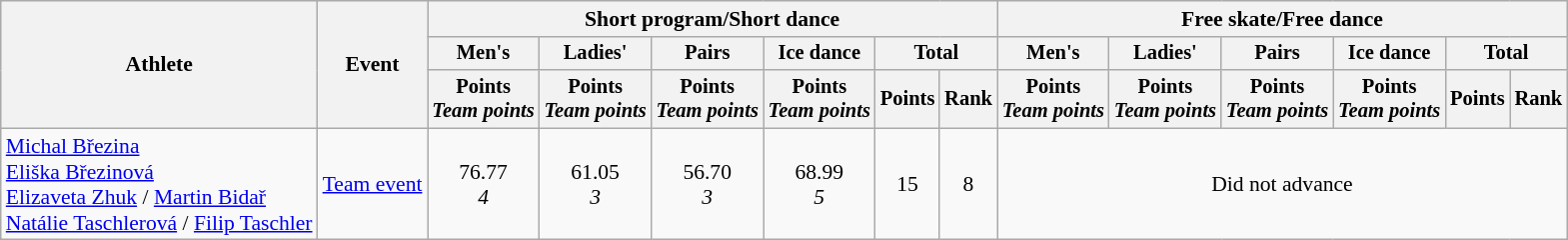<table class="wikitable" style="font-size:90%">
<tr>
<th rowspan="3">Athlete</th>
<th rowspan="3">Event</th>
<th colspan="6">Short program/Short dance</th>
<th colspan="6">Free skate/Free dance</th>
</tr>
<tr style="font-size:95%">
<th>Men's</th>
<th>Ladies'</th>
<th>Pairs</th>
<th>Ice dance</th>
<th colspan="2">Total</th>
<th>Men's</th>
<th>Ladies'</th>
<th>Pairs</th>
<th>Ice dance</th>
<th colspan="2">Total</th>
</tr>
<tr style="font-size:95%">
<th>Points<br><em>Team points</em></th>
<th>Points<br><em>Team points</em></th>
<th>Points<br><em>Team points</em></th>
<th>Points<br><em>Team points</em></th>
<th>Points</th>
<th>Rank</th>
<th>Points<br><em>Team points</em></th>
<th>Points<br><em>Team points</em></th>
<th>Points<br><em>Team points</em></th>
<th>Points<br><em>Team points</em></th>
<th>Points</th>
<th>Rank</th>
</tr>
<tr align="center">
<td align="left"><a href='#'>Michal Březina</a><br><a href='#'>Eliška Březinová</a><br><a href='#'>Elizaveta Zhuk</a> / <a href='#'>Martin Bidař</a><br><a href='#'>Natálie Taschlerová</a> / <a href='#'>Filip Taschler</a></td>
<td align="left"><a href='#'>Team event</a></td>
<td>76.77<br><em>4</em></td>
<td>61.05<br><em>3</em></td>
<td>56.70<br><em>3</em></td>
<td>68.99<br><em>5</em></td>
<td>15</td>
<td>8</td>
<td colspan=6>Did not advance</td>
</tr>
</table>
